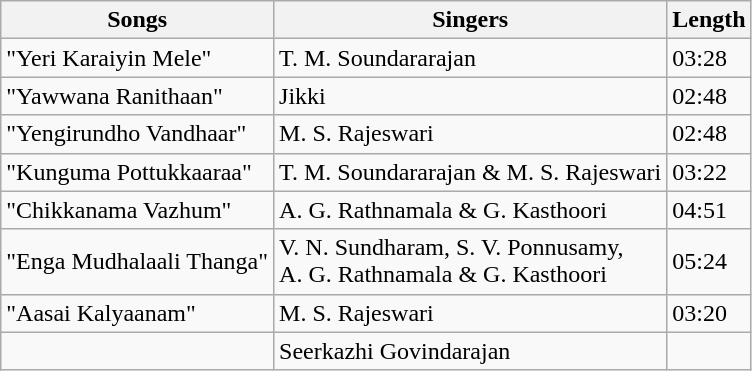<table class="wikitable">
<tr>
<th>Songs</th>
<th>Singers</th>
<th>Length</th>
</tr>
<tr>
<td>"Yeri Karaiyin Mele"</td>
<td>T. M. Soundararajan</td>
<td>03:28</td>
</tr>
<tr>
<td>"Yawwana Ranithaan"</td>
<td>Jikki</td>
<td>02:48</td>
</tr>
<tr>
<td>"Yengirundho Vandhaar"</td>
<td>M. S. Rajeswari</td>
<td>02:48</td>
</tr>
<tr>
<td>"Kunguma Pottukkaaraa"</td>
<td>T. M. Soundararajan & M. S. Rajeswari</td>
<td>03:22</td>
</tr>
<tr>
<td>"Chikkanama Vazhum"</td>
<td>A. G. Rathnamala & G. Kasthoori</td>
<td>04:51</td>
</tr>
<tr>
<td>"Enga Mudhalaali Thanga"</td>
<td>V. N. Sundharam, S. V. Ponnusamy,<br>A. G. Rathnamala & G. Kasthoori</td>
<td>05:24</td>
</tr>
<tr>
<td>"Aasai Kalyaanam"</td>
<td>M. S. Rajeswari</td>
<td>03:20</td>
</tr>
<tr>
<td></td>
<td>Seerkazhi Govindarajan</td>
<td></td>
</tr>
</table>
